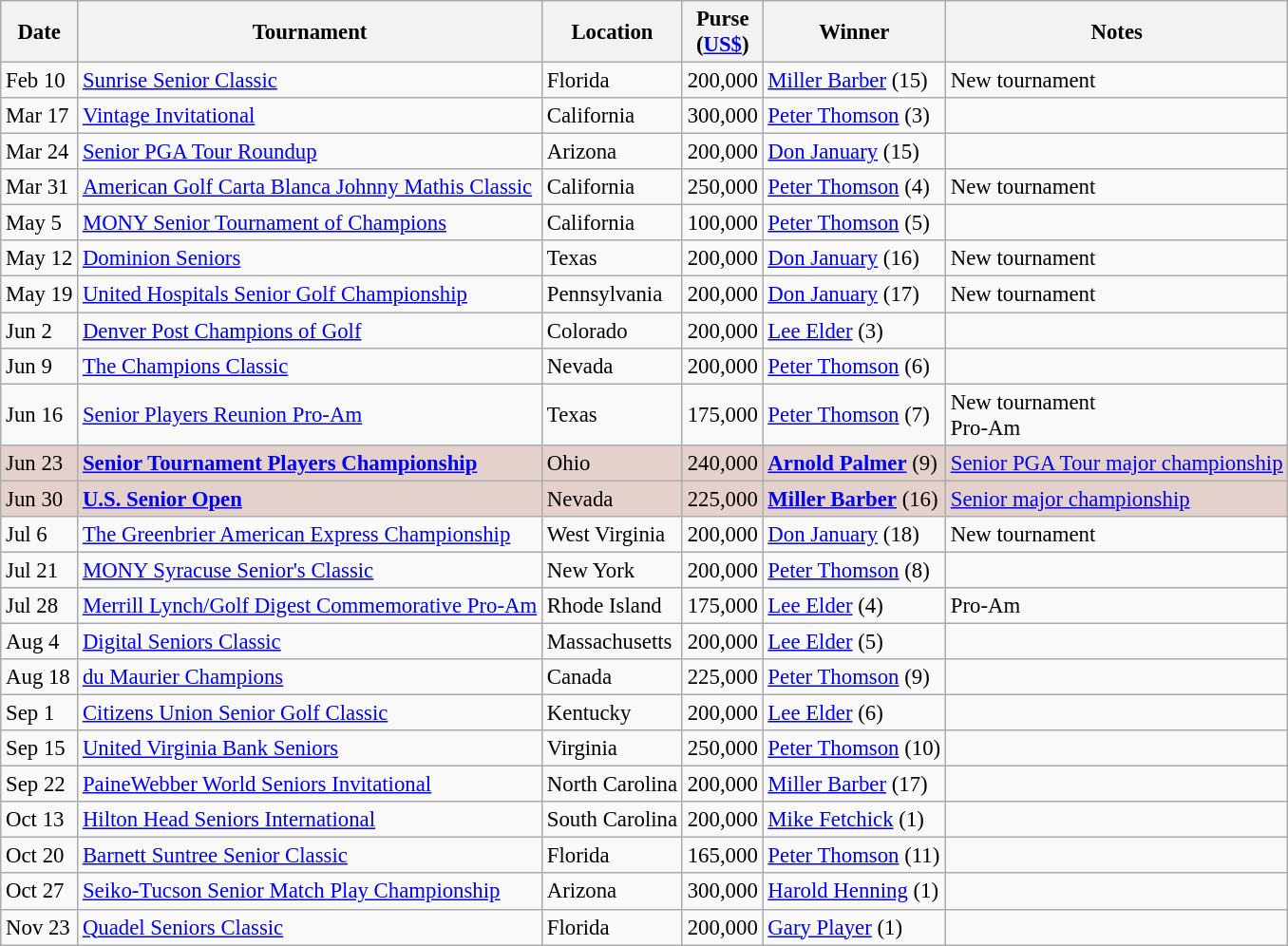<table class="wikitable" style="font-size:95%">
<tr>
<th>Date</th>
<th>Tournament</th>
<th>Location</th>
<th>Purse<br>(<a href='#'>US$</a>)</th>
<th>Winner</th>
<th>Notes</th>
</tr>
<tr>
<td>Feb 10</td>
<td><a href='#'>Sunrise Senior Classic</a></td>
<td>Florida</td>
<td align=right>200,000</td>
<td> <a href='#'>Miller Barber</a> (15)</td>
<td>New tournament</td>
</tr>
<tr>
<td>Mar 17</td>
<td><a href='#'>Vintage Invitational</a></td>
<td>California</td>
<td align=right>300,000</td>
<td> <a href='#'>Peter Thomson</a> (3)</td>
<td></td>
</tr>
<tr>
<td>Mar 24</td>
<td><a href='#'>Senior PGA Tour Roundup</a></td>
<td>Arizona</td>
<td align=right>200,000</td>
<td> <a href='#'>Don January</a> (15)</td>
<td></td>
</tr>
<tr>
<td>Mar 31</td>
<td><a href='#'>American Golf Carta Blanca Johnny Mathis Classic</a></td>
<td>California</td>
<td align=right>250,000</td>
<td> <a href='#'>Peter Thomson</a> (4)</td>
<td>New tournament</td>
</tr>
<tr>
<td>May 5</td>
<td><a href='#'>MONY Senior Tournament of Champions</a></td>
<td>California</td>
<td align=right>100,000</td>
<td> <a href='#'>Peter Thomson</a> (5)</td>
<td></td>
</tr>
<tr>
<td>May 12</td>
<td><a href='#'>Dominion Seniors</a></td>
<td>Texas</td>
<td align=right>200,000</td>
<td> <a href='#'>Don January</a> (16)</td>
<td>New tournament</td>
</tr>
<tr>
<td>May 19</td>
<td><a href='#'>United Hospitals Senior Golf Championship</a></td>
<td>Pennsylvania</td>
<td align=right>200,000</td>
<td> <a href='#'>Don January</a> (17)</td>
<td>New tournament</td>
</tr>
<tr>
<td>Jun 2</td>
<td><a href='#'>Denver Post Champions of Golf</a></td>
<td>Colorado</td>
<td align=right>200,000</td>
<td> <a href='#'>Lee Elder</a> (3)</td>
<td></td>
</tr>
<tr>
<td>Jun 9</td>
<td><a href='#'>The Champions Classic</a></td>
<td>Nevada</td>
<td align=right>200,000</td>
<td> <a href='#'>Peter Thomson</a> (6)</td>
<td></td>
</tr>
<tr>
<td>Jun 16</td>
<td><a href='#'>Senior Players Reunion Pro-Am</a></td>
<td>Texas</td>
<td align=right>175,000</td>
<td> <a href='#'>Peter Thomson</a> (7)</td>
<td>New tournament<br>Pro-Am</td>
</tr>
<tr style="background:#e5d1cb;">
<td>Jun 23</td>
<td><strong><a href='#'>Senior Tournament Players Championship</a></strong></td>
<td>Ohio</td>
<td align=right>240,000</td>
<td> <strong><a href='#'>Arnold Palmer</a></strong> (9)</td>
<td><a href='#'>Senior PGA Tour major championship</a></td>
</tr>
<tr style="background:#e5d1cb;">
<td>Jun 30</td>
<td><strong><a href='#'>U.S. Senior Open</a></strong></td>
<td>Nevada</td>
<td align=right>225,000</td>
<td> <strong><a href='#'>Miller Barber</a></strong> (16)</td>
<td><a href='#'>Senior major championship</a></td>
</tr>
<tr>
<td>Jul 6</td>
<td><a href='#'>The Greenbrier American Express Championship</a></td>
<td>West Virginia</td>
<td align=right>200,000</td>
<td> <a href='#'>Don January</a> (18)</td>
<td>New tournament</td>
</tr>
<tr>
<td>Jul 21</td>
<td><a href='#'>MONY Syracuse Senior's Classic</a></td>
<td>New York</td>
<td align=right>200,000</td>
<td> <a href='#'>Peter Thomson</a> (8)</td>
<td></td>
</tr>
<tr>
<td>Jul 28</td>
<td><a href='#'>Merrill Lynch/Golf Digest Commemorative Pro-Am</a></td>
<td>Rhode Island</td>
<td align=right>175,000</td>
<td> <a href='#'>Lee Elder</a> (4)</td>
<td>Pro-Am</td>
</tr>
<tr>
<td>Aug 4</td>
<td><a href='#'>Digital Seniors Classic</a></td>
<td>Massachusetts</td>
<td align=right>200,000</td>
<td> <a href='#'>Lee Elder</a> (5)</td>
<td></td>
</tr>
<tr>
<td>Aug 18</td>
<td><a href='#'>du Maurier Champions</a></td>
<td>Canada</td>
<td align=right>225,000</td>
<td> <a href='#'>Peter Thomson</a> (9)</td>
<td></td>
</tr>
<tr>
<td>Sep 1</td>
<td><a href='#'>Citizens Union Senior Golf Classic</a></td>
<td>Kentucky</td>
<td align=right>200,000</td>
<td> <a href='#'>Lee Elder</a> (6)</td>
<td></td>
</tr>
<tr>
<td>Sep 15</td>
<td><a href='#'>United Virginia Bank Seniors</a></td>
<td>Virginia</td>
<td align=right>250,000</td>
<td> <a href='#'>Peter Thomson</a> (10)</td>
<td></td>
</tr>
<tr>
<td>Sep 22</td>
<td><a href='#'>PaineWebber World Seniors Invitational</a></td>
<td>North Carolina</td>
<td align=right>200,000</td>
<td> <a href='#'>Miller Barber</a> (17)</td>
<td></td>
</tr>
<tr>
<td>Oct 13</td>
<td><a href='#'>Hilton Head Seniors International</a></td>
<td>South Carolina</td>
<td align=right>200,000</td>
<td> <a href='#'>Mike Fetchick</a> (1)</td>
<td></td>
</tr>
<tr>
<td>Oct 20</td>
<td><a href='#'>Barnett Suntree Senior Classic</a></td>
<td>Florida</td>
<td align=right>165,000</td>
<td> <a href='#'>Peter Thomson</a> (11)</td>
<td></td>
</tr>
<tr>
<td>Oct 27</td>
<td><a href='#'>Seiko-Tucson Senior Match Play Championship</a></td>
<td>Arizona</td>
<td align=right>300,000</td>
<td> <a href='#'>Harold Henning</a> (1)</td>
<td></td>
</tr>
<tr>
<td>Nov 23</td>
<td><a href='#'>Quadel Seniors Classic</a></td>
<td>Florida</td>
<td align=right>200,000</td>
<td> <a href='#'>Gary Player</a> (1)</td>
<td></td>
</tr>
</table>
